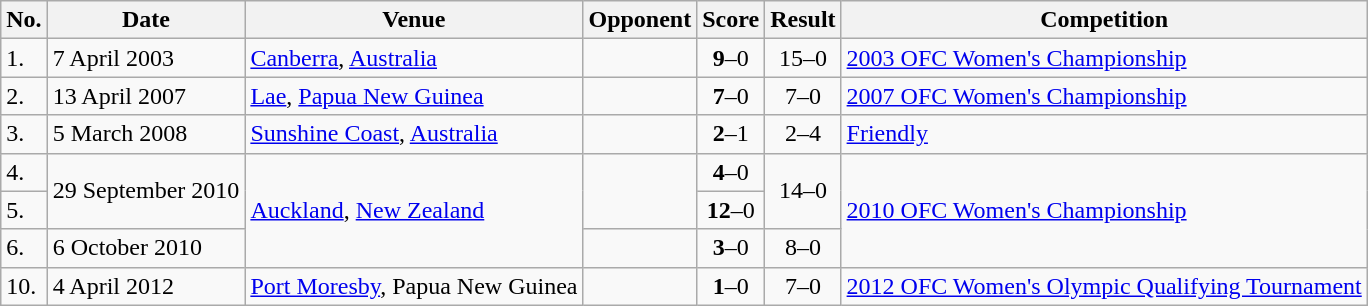<table class="wikitable">
<tr>
<th>No.</th>
<th>Date</th>
<th>Venue</th>
<th>Opponent</th>
<th>Score</th>
<th>Result</th>
<th>Competition</th>
</tr>
<tr>
<td>1.</td>
<td>7 April 2003</td>
<td><a href='#'>Canberra</a>, <a href='#'>Australia</a></td>
<td></td>
<td align=center><strong>9</strong>–0</td>
<td align=center>15–0</td>
<td><a href='#'>2003 OFC Women's Championship</a></td>
</tr>
<tr>
<td>2.</td>
<td>13 April 2007</td>
<td><a href='#'>Lae</a>, <a href='#'>Papua New Guinea</a></td>
<td></td>
<td align=center><strong>7</strong>–0</td>
<td align=center>7–0</td>
<td><a href='#'>2007 OFC Women's Championship</a></td>
</tr>
<tr>
<td>3.</td>
<td>5 March 2008</td>
<td><a href='#'>Sunshine Coast</a>, <a href='#'>Australia</a></td>
<td></td>
<td align=center><strong>2</strong>–1</td>
<td align=center>2–4</td>
<td><a href='#'>Friendly</a></td>
</tr>
<tr>
<td>4.</td>
<td rowspan=2>29 September 2010</td>
<td rowspan=3><a href='#'>Auckland</a>, <a href='#'>New Zealand</a></td>
<td rowspan=2></td>
<td align=center><strong>4</strong>–0</td>
<td rowspan=2 align=center>14–0</td>
<td rowspan=3><a href='#'>2010 OFC Women's Championship</a></td>
</tr>
<tr>
<td>5.</td>
<td align=center><strong>12</strong>–0</td>
</tr>
<tr>
<td>6.</td>
<td>6 October 2010</td>
<td></td>
<td align=center><strong>3</strong>–0</td>
<td align=center>8–0</td>
</tr>
<tr>
<td>10.</td>
<td>4 April 2012</td>
<td><a href='#'>Port Moresby</a>, Papua New Guinea</td>
<td></td>
<td align=center><strong>1</strong>–0</td>
<td align=center>7–0</td>
<td><a href='#'>2012 OFC Women's Olympic Qualifying Tournament</a></td>
</tr>
</table>
